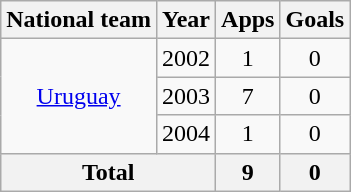<table class="wikitable" style="text-align:center">
<tr>
<th>National team</th>
<th>Year</th>
<th>Apps</th>
<th>Goals</th>
</tr>
<tr>
<td rowspan=3><a href='#'>Uruguay</a></td>
<td>2002</td>
<td>1</td>
<td>0</td>
</tr>
<tr>
<td>2003</td>
<td>7</td>
<td>0</td>
</tr>
<tr>
<td>2004</td>
<td>1</td>
<td>0</td>
</tr>
<tr>
<th colspan=2>Total</th>
<th>9</th>
<th>0</th>
</tr>
</table>
